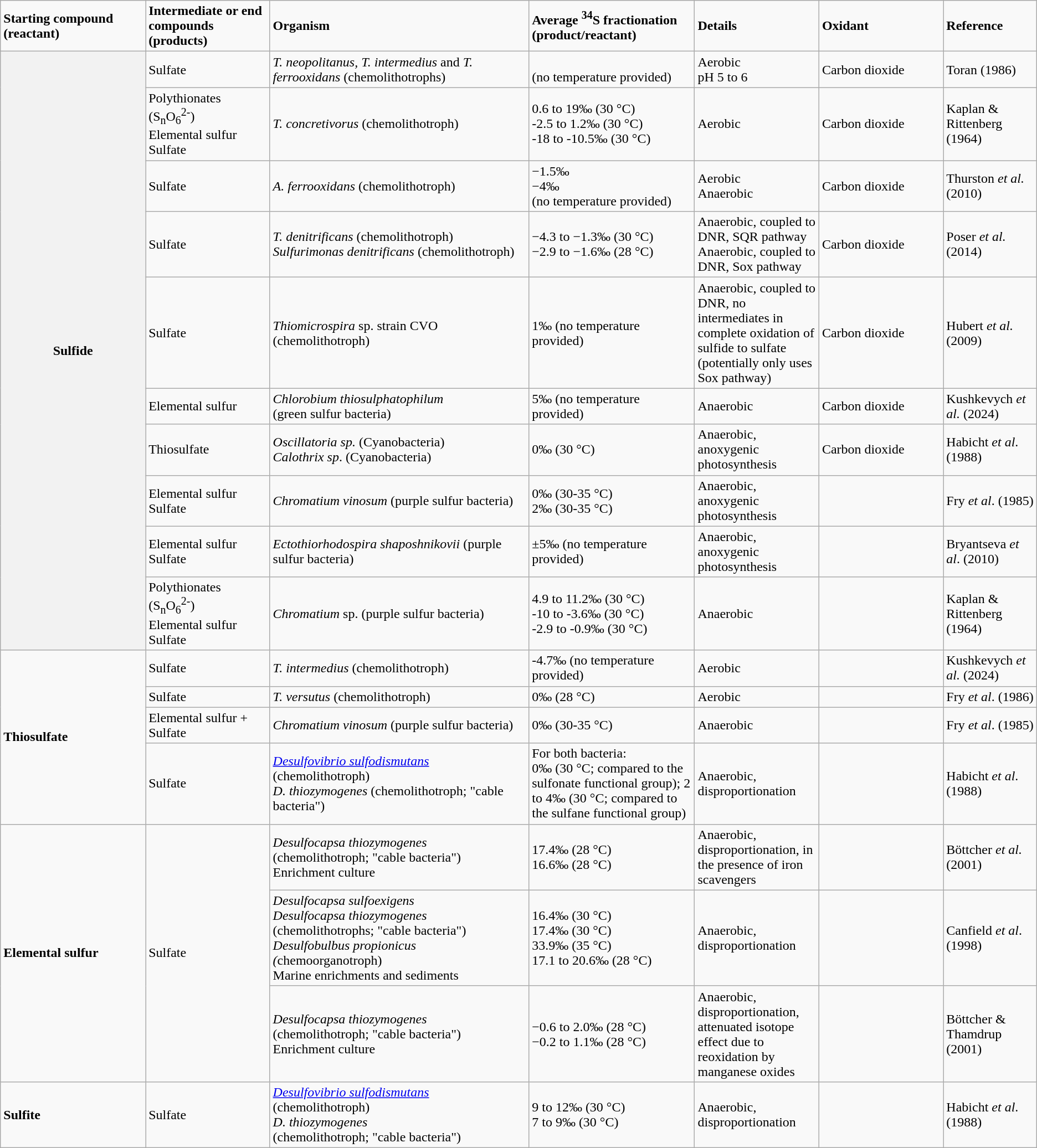<table class="wikitable">
<tr>
<td style="width: 14%"><strong>Starting compound (reactant)</strong></td>
<td style="width: 12%"><strong>Intermediate or end compounds<br>(products)</strong></td>
<td style="width: 25%"><strong>Organism</strong></td>
<td style="width: 16%"><strong>Average <sup>34</sup>S fractionation</strong><br><strong>(product/reactant)</strong></td>
<td style="width: 12%"><strong>Details</strong></td>
<td style="width: 12%"><strong>Oxidant</strong></td>
<td><strong>Reference</strong></td>
</tr>
<tr>
<th rowspan="10">Sulfide</th>
<td>Sulfate</td>
<td><em>T. neopolitanus, T. intermedius</em> and <em>T. ferrooxidans</em> (chemolithotrophs)</td>
<td><br>(no temperature provided)</td>
<td>Aerobic<br>pH 5 to 6</td>
<td>Carbon dioxide</td>
<td>Toran (1986)</td>
</tr>
<tr>
<td>Polythionates (S<sub>n</sub>O<sub>6</sub><sup>2-</sup>)<br>Elemental sulfur<br>Sulfate</td>
<td><em>T. concretivorus</em> (chemolithotroph)</td>
<td>0.6 to 19‰ (30 °C)<br>-2.5 to 1.2‰ (30 °C)<br>-18 to -10.5‰ (30 °C)</td>
<td>Aerobic</td>
<td>Carbon dioxide</td>
<td>Kaplan & Rittenberg (1964)</td>
</tr>
<tr>
<td>Sulfate</td>
<td><em>A. ferrooxidans</em> (chemolithotroph)</td>
<td>−1.5‰<br>−4‰<br>(no temperature provided)</td>
<td>Aerobic<br>Anaerobic</td>
<td>Carbon dioxide</td>
<td>Thurston <em>et al.</em> (2010)</td>
</tr>
<tr>
<td>Sulfate</td>
<td><em>T. denitrificans</em> (chemolithotroph)<br><em>Sulfurimonas denitrificans</em> (chemolithotroph)</td>
<td>−4.3 to −1.3‰ (30 °C)<br>−2.9 to −1.6‰ (28 °C)</td>
<td>Anaerobic, coupled to DNR, SQR pathway<br>Anaerobic, coupled to DNR, Sox pathway</td>
<td>Carbon dioxide</td>
<td>Poser <em>et al.</em> (2014)</td>
</tr>
<tr>
<td>Sulfate</td>
<td><em>Thiomicrospira</em> sp. strain CVO<br>(chemolithotroph)</td>
<td>1‰ (no temperature provided)</td>
<td>Anaerobic, coupled to DNR, no intermediates in complete oxidation of sulfide to sulfate (potentially only uses Sox pathway)</td>
<td>Carbon dioxide</td>
<td>Hubert <em>et al.</em> (2009)</td>
</tr>
<tr>
<td>Elemental sulfur</td>
<td><em>Chlorobium thiosulphatophilum</em><br>(green sulfur bacteria)</td>
<td>5‰ (no temperature provided)</td>
<td>Anaerobic</td>
<td>Carbon dioxide</td>
<td>Kushkevych <em>et al.</em> (2024)</td>
</tr>
<tr>
<td>Thiosulfate</td>
<td><em>Oscillatoria sp.</em> (Cyanobacteria)<br><em>Calothrix sp</em>. (Cyanobacteria)</td>
<td>0‰ (30 °C)</td>
<td>Anaerobic, anoxygenic photosynthesis</td>
<td>Carbon dioxide</td>
<td>Habicht <em>et al</em>.(1988)</td>
</tr>
<tr>
<td>Elemental sulfur<br>Sulfate</td>
<td><em>Chromatium vinosum</em> (purple sulfur bacteria)</td>
<td>0‰ (30-35 °C)<br>2‰ (30-35 °C)</td>
<td>Anaerobic, anoxygenic photosynthesis</td>
<td></td>
<td>Fry <em>et al</em>. (1985)</td>
</tr>
<tr>
<td>Elemental sulfur<br>Sulfate</td>
<td><em>Ectothiorhodospira shaposhnikovii</em> (purple sulfur bacteria)</td>
<td>±5‰ (no temperature provided)</td>
<td>Anaerobic, anoxygenic photosynthesis</td>
<td></td>
<td>Bryantseva <em>et al</em>. (2010)</td>
</tr>
<tr>
<td>Polythionates (S<sub>n</sub>O<sub>6</sub><sup>2-</sup>)<br>Elemental sulfur<br>Sulfate</td>
<td><em>Chromatium</em> sp. (purple sulfur bacteria)</td>
<td>4.9 to 11.2‰ (30 °C)<br>-10 to -3.6‰ (30 °C)<br>-2.9 to -0.9‰ (30 °C)</td>
<td>Anaerobic</td>
<td></td>
<td>Kaplan & Rittenberg (1964)</td>
</tr>
<tr>
<td rowspan="4"><strong>Thiosulfate</strong></td>
<td>Sulfate</td>
<td><em>T. intermedius</em> (chemolithotroph)</td>
<td>-4.7‰ (no temperature provided)</td>
<td>Aerobic</td>
<td></td>
<td>Kushkevych <em>et al.</em> (2024)</td>
</tr>
<tr>
<td>Sulfate</td>
<td><em>T. versutus</em> (chemolithotroph)</td>
<td>0‰ (28 °C)</td>
<td>Aerobic</td>
<td></td>
<td>Fry <em>et al</em>. (1986)</td>
</tr>
<tr>
<td>Elemental sulfur + Sulfate</td>
<td><em>Chromatium vinosum</em> (purple sulfur bacteria)</td>
<td>0‰ (30-35 °C)</td>
<td>Anaerobic</td>
<td></td>
<td>Fry <em>et al</em>. (1985)</td>
</tr>
<tr>
<td>Sulfate</td>
<td><em><a href='#'>Desulfovibrio sulfodismutans</a></em><br>(chemolithotroph)<br><em>D. thiozymogenes</em> (chemolithotroph; "cable bacteria")</td>
<td>For both bacteria:<br>0‰ (30 °C; compared to the sulfonate functional group); 2 to 4‰ (30 °C; compared to the sulfane functional group)</td>
<td>Anaerobic, disproportionation</td>
<td></td>
<td>Habicht <em>et al</em>.(1988)</td>
</tr>
<tr>
<td rowspan="3"><strong>Elemental sulfur</strong></td>
<td rowspan="3">Sulfate</td>
<td><em>Desulfocapsa thiozymogenes</em><br>(chemolithotroph; "cable bacteria")<br>Enrichment culture</td>
<td>17.4‰ (28 °C)<br>16.6‰ (28 °C)</td>
<td>Anaerobic, disproportionation, in the presence of iron scavengers</td>
<td></td>
<td>Böttcher <em>et al.</em> (2001)</td>
</tr>
<tr>
<td><em>Desulfocapsa</em> <em>sulfoexigens</em><br><em>Desulfocapsa thiozymogenes</em><br>(chemolithotrophs; "cable bacteria")<br><em>Desulfobulbus</em> <em>propionicus (</em>chemoorganotroph)<br>Marine enrichments and sediments</td>
<td>16.4‰ (30 °C)<br>17.4‰ (30 °C)<br>33.9‰ (35 °C)<br>17.1 to 20.6‰ (28 °C)</td>
<td>Anaerobic, disproportionation</td>
<td></td>
<td>Canfield <em>et al</em>. (1998)</td>
</tr>
<tr>
<td><em>Desulfocapsa thiozymogenes</em><br>(chemolithotroph; "cable bacteria")<br>Enrichment culture</td>
<td>−0.6 to 2.0‰ (28 °C)<br>−0.2 to 1.1‰ (28 °C)</td>
<td>Anaerobic, disproportionation, attenuated isotope effect due to reoxidation by manganese oxides</td>
<td></td>
<td>Böttcher & Thamdrup (2001)</td>
</tr>
<tr>
<td><strong>Sulfite</strong></td>
<td>Sulfate</td>
<td><em><a href='#'>Desulfovibrio sulfodismutans</a></em><br>(chemolithotroph)<br><em>D. thiozymogenes</em><br>(chemolithotroph; "cable bacteria")</td>
<td>9 to 12‰ (30 °C)<br>7 to 9‰ (30 °C)</td>
<td>Anaerobic, disproportionation</td>
<td></td>
<td>Habicht <em>et al</em>.(1988)</td>
</tr>
</table>
